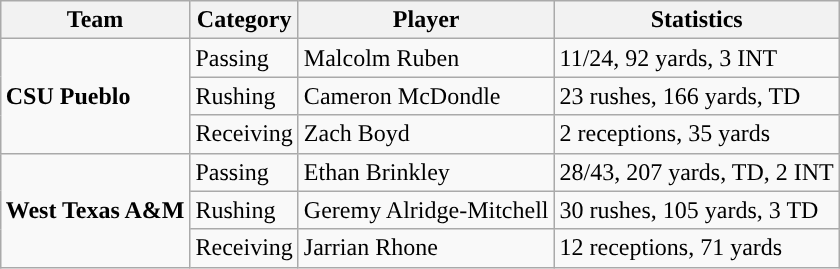<table class="wikitable" style="float: right;">
<tr>
<th>Team</th>
<th>Category</th>
<th>Player</th>
<th>Statistics</th>
</tr>
<tr>
<td rowspan=3><strong>CSU Pueblo</strong></td>
<td>Passing</td>
<td>Malcolm Ruben</td>
<td>11/24, 92 yards, 3 INT</td>
</tr>
<tr>
<td>Rushing</td>
<td>Cameron McDondle</td>
<td>23 rushes, 166 yards, TD</td>
</tr>
<tr>
<td>Receiving</td>
<td>Zach Boyd</td>
<td>2 receptions, 35 yards</td>
</tr>
<tr>
<td rowspan=3><strong>West Texas A&M</strong></td>
<td>Passing</td>
<td>Ethan Brinkley</td>
<td>28/43, 207 yards, TD, 2 INT</td>
</tr>
<tr>
<td>Rushing</td>
<td>Geremy Alridge-Mitchell</td>
<td>30 rushes, 105 yards, 3 TD</td>
</tr>
<tr>
<td>Receiving</td>
<td>Jarrian Rhone</td>
<td>12 receptions, 71 yards</td>
</tr>
</table>
